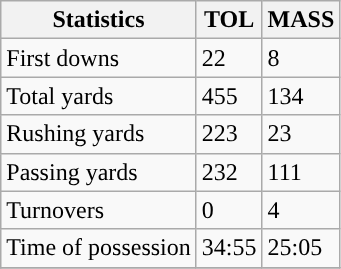<table class="wikitable">
<tr>
<th>Statistics</th>
<th>TOL</th>
<th>MASS</th>
</tr>
<tr>
<td>First downs</td>
<td>22</td>
<td>8</td>
</tr>
<tr>
<td>Total yards</td>
<td>455</td>
<td>134</td>
</tr>
<tr>
<td>Rushing yards</td>
<td>223</td>
<td>23</td>
</tr>
<tr>
<td>Passing yards</td>
<td>232</td>
<td>111</td>
</tr>
<tr>
<td>Turnovers</td>
<td>0</td>
<td>4</td>
</tr>
<tr>
<td>Time of possession</td>
<td>34:55</td>
<td>25:05</td>
</tr>
<tr>
</tr>
</table>
